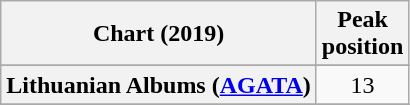<table class="wikitable sortable plainrowheaders" style="text-align:center">
<tr>
<th scope="col">Chart (2019)</th>
<th scope="col">Peak<br>position</th>
</tr>
<tr>
</tr>
<tr>
<th scope="row">Lithuanian Albums (<a href='#'>AGATA</a>)</th>
<td>13</td>
</tr>
<tr>
</tr>
</table>
